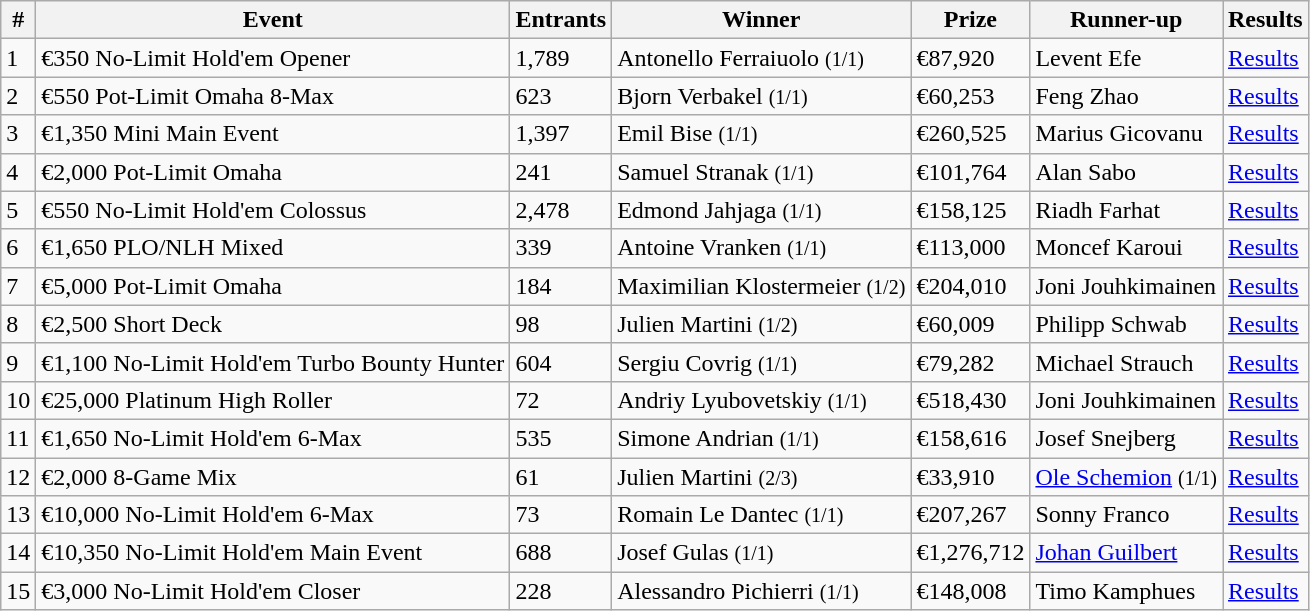<table class="wikitable sortable">
<tr>
<th bgcolor="#FFEBAD">#</th>
<th bgcolor="#FFEBAD">Event</th>
<th bgcolor="#FFEBAD">Entrants</th>
<th bgcolor="#FFEBAD">Winner</th>
<th bgcolor="#FFEBAD">Prize</th>
<th bgcolor="#FFEBAD">Runner-up</th>
<th bgcolor="#FFEBAD">Results</th>
</tr>
<tr>
<td>1</td>
<td>€350 No-Limit Hold'em Opener</td>
<td>1,789</td>
<td> Antonello Ferraiuolo <small>(1/1)</small></td>
<td>€87,920</td>
<td> Levent Efe</td>
<td><a href='#'>Results</a></td>
</tr>
<tr>
<td>2</td>
<td>€550 Pot-Limit Omaha 8-Max</td>
<td>623</td>
<td> Bjorn Verbakel <small>(1/1)</small></td>
<td>€60,253</td>
<td> Feng Zhao</td>
<td><a href='#'>Results</a></td>
</tr>
<tr>
<td>3</td>
<td>€1,350 Mini Main Event</td>
<td>1,397</td>
<td> Emil Bise <small>(1/1)</small></td>
<td>€260,525</td>
<td> Marius Gicovanu</td>
<td><a href='#'>Results</a></td>
</tr>
<tr>
<td>4</td>
<td>€2,000 Pot-Limit Omaha</td>
<td>241</td>
<td> Samuel Stranak <small>(1/1)</small></td>
<td>€101,764</td>
<td> Alan Sabo</td>
<td><a href='#'>Results</a></td>
</tr>
<tr>
<td>5</td>
<td>€550 No-Limit Hold'em Colossus</td>
<td>2,478</td>
<td> Edmond Jahjaga <small>(1/1)</small></td>
<td>€158,125</td>
<td> Riadh Farhat</td>
<td><a href='#'>Results</a></td>
</tr>
<tr>
<td>6</td>
<td>€1,650 PLO/NLH Mixed</td>
<td>339</td>
<td> Antoine Vranken <small>(1/1)</small></td>
<td>€113,000</td>
<td> Moncef Karoui</td>
<td><a href='#'>Results</a></td>
</tr>
<tr>
<td>7</td>
<td>€5,000 Pot-Limit Omaha</td>
<td>184</td>
<td> Maximilian Klostermeier <small>(1/2)</small></td>
<td>€204,010</td>
<td> Joni Jouhkimainen</td>
<td><a href='#'>Results</a></td>
</tr>
<tr>
<td>8</td>
<td>€2,500 Short Deck</td>
<td>98</td>
<td> Julien Martini <small>(1/2)</small></td>
<td>€60,009</td>
<td> Philipp Schwab</td>
<td><a href='#'>Results</a></td>
</tr>
<tr>
<td>9</td>
<td>€1,100 No-Limit Hold'em Turbo Bounty Hunter</td>
<td>604</td>
<td> Sergiu Covrig <small>(1/1)</small></td>
<td>€79,282</td>
<td> Michael Strauch</td>
<td><a href='#'>Results</a></td>
</tr>
<tr>
<td>10</td>
<td>€25,000 Platinum High Roller</td>
<td>72</td>
<td> Andriy Lyubovetskiy <small>(1/1)</small></td>
<td>€518,430</td>
<td> Joni Jouhkimainen</td>
<td><a href='#'>Results</a></td>
</tr>
<tr>
<td>11</td>
<td>€1,650 No-Limit Hold'em 6-Max</td>
<td>535</td>
<td> Simone Andrian <small>(1/1)</small></td>
<td>€158,616</td>
<td> Josef Snejberg</td>
<td><a href='#'>Results</a></td>
</tr>
<tr>
<td>12</td>
<td>€2,000 8-Game Mix</td>
<td>61</td>
<td> Julien Martini <small>(2/3)</small></td>
<td>€33,910</td>
<td> <a href='#'>Ole Schemion</a> <small>(1/1)</small></td>
<td><a href='#'>Results</a></td>
</tr>
<tr>
<td>13</td>
<td>€10,000 No-Limit Hold'em 6-Max</td>
<td>73</td>
<td> Romain Le Dantec <small>(1/1)</small></td>
<td>€207,267</td>
<td> Sonny Franco</td>
<td><a href='#'>Results</a></td>
</tr>
<tr>
<td>14</td>
<td>€10,350 No-Limit Hold'em Main Event</td>
<td>688</td>
<td> Josef Gulas <small>(1/1)</small></td>
<td>€1,276,712</td>
<td> <a href='#'>Johan Guilbert</a></td>
<td><a href='#'>Results</a></td>
</tr>
<tr>
<td>15</td>
<td>€3,000 No-Limit Hold'em Closer</td>
<td>228</td>
<td> Alessandro Pichierri <small>(1/1)</small></td>
<td>€148,008</td>
<td> Timo Kamphues</td>
<td><a href='#'>Results</a></td>
</tr>
</table>
